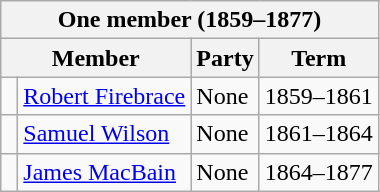<table class="wikitable">
<tr>
<th colspan="4">One member (1859–1877)</th>
</tr>
<tr>
<th colspan="2">Member</th>
<th>Party</th>
<th>Term</th>
</tr>
<tr>
<td> </td>
<td><a href='#'>Robert Firebrace</a></td>
<td>None</td>
<td>1859–1861</td>
</tr>
<tr>
<td> </td>
<td><a href='#'>Samuel Wilson</a></td>
<td>None</td>
<td>1861–1864</td>
</tr>
<tr>
<td> </td>
<td><a href='#'>James MacBain</a></td>
<td>None</td>
<td>1864–1877</td>
</tr>
</table>
